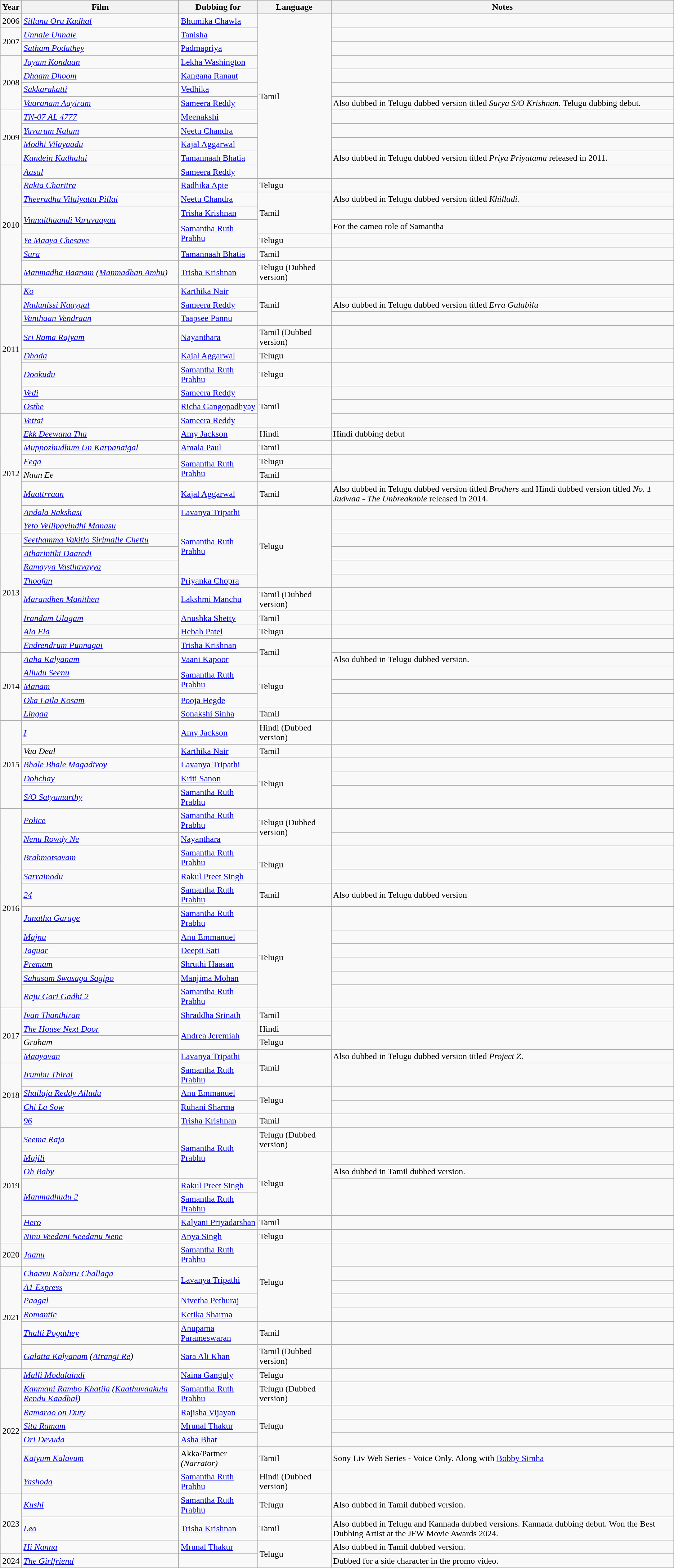<table class="wikitable sortable">
<tr style="background:#ccc; text-align:center;">
<th>Year</th>
<th>Film</th>
<th>Dubbing for</th>
<th>Language</th>
<th>Notes</th>
</tr>
<tr>
<td>2006</td>
<td><em><a href='#'>Sillunu Oru Kadhal</a></em></td>
<td><a href='#'>Bhumika Chawla</a></td>
<td rowspan="12">Tamil</td>
<td></td>
</tr>
<tr>
<td rowspan="2">2007</td>
<td><em><a href='#'>Unnale Unnale</a></em></td>
<td><a href='#'>Tanisha</a></td>
<td></td>
</tr>
<tr>
<td><em><a href='#'>Satham Podathey</a></em></td>
<td><a href='#'>Padmapriya</a></td>
<td></td>
</tr>
<tr>
<td rowspan="4">2008</td>
<td><em><a href='#'>Jayam Kondaan</a></em></td>
<td><a href='#'>Lekha Washington</a></td>
<td></td>
</tr>
<tr>
<td><em><a href='#'>Dhaam Dhoom</a></em></td>
<td><a href='#'>Kangana Ranaut</a></td>
<td></td>
</tr>
<tr>
<td><em><a href='#'>Sakkarakatti</a></em></td>
<td><a href='#'>Vedhika</a></td>
<td></td>
</tr>
<tr>
<td><em><a href='#'>Vaaranam Aayiram</a></em></td>
<td><a href='#'>Sameera Reddy</a></td>
<td>Also dubbed in Telugu dubbed version titled <em>Surya S/O Krishnan.</em> Telugu dubbing debut.</td>
</tr>
<tr>
<td rowspan="4">2009</td>
<td><em><a href='#'>TN-07 AL 4777</a></em></td>
<td><a href='#'>Meenakshi</a></td>
<td></td>
</tr>
<tr>
<td><em><a href='#'>Yavarum Nalam</a></em></td>
<td><a href='#'>Neetu Chandra</a></td>
<td></td>
</tr>
<tr>
<td><em><a href='#'>Modhi Vilayaadu</a></em></td>
<td><a href='#'>Kajal Aggarwal</a></td>
<td></td>
</tr>
<tr>
<td><em><a href='#'>Kandein Kadhalai</a></em></td>
<td><a href='#'>Tamannaah Bhatia</a></td>
<td>Also dubbed in Telugu dubbed version titled <em>Priya Priyatama</em> released in 2011.</td>
</tr>
<tr>
<td rowspan="8">2010</td>
<td><em><a href='#'>Aasal</a></em></td>
<td><a href='#'>Sameera Reddy</a></td>
<td></td>
</tr>
<tr>
<td><em><a href='#'>Rakta Charitra</a></em></td>
<td><a href='#'>Radhika Apte</a></td>
<td>Telugu</td>
<td></td>
</tr>
<tr>
<td><em><a href='#'>Theeradha Vilaiyattu Pillai</a></em></td>
<td><a href='#'>Neetu Chandra</a></td>
<td rowspan="3">Tamil</td>
<td>Also dubbed in Telugu dubbed version titled <em>Khilladi.</em></td>
</tr>
<tr>
<td rowspan="2"><em><a href='#'>Vinnaithaandi Varuvaayaa</a></em></td>
<td><a href='#'>Trisha Krishnan</a></td>
<td></td>
</tr>
<tr>
<td rowspan="2"><a href='#'>Samantha Ruth Prabhu</a></td>
<td>For the cameo role of Samantha</td>
</tr>
<tr>
<td><em><a href='#'>Ye Maaya Chesave</a></em></td>
<td>Telugu</td>
<td></td>
</tr>
<tr>
<td><em><a href='#'>Sura</a></em></td>
<td><a href='#'>Tamannaah Bhatia</a></td>
<td>Tamil</td>
<td></td>
</tr>
<tr>
<td><em><a href='#'>Manmadha Baanam</a> (<a href='#'>Manmadhan Ambu</a>)</em></td>
<td><a href='#'>Trisha Krishnan</a></td>
<td>Telugu (Dubbed version)</td>
<td></td>
</tr>
<tr>
<td rowspan="8">2011</td>
<td><em><a href='#'>Ko</a></em></td>
<td><a href='#'>Karthika Nair</a></td>
<td rowspan="3">Tamil</td>
<td></td>
</tr>
<tr>
<td><em><a href='#'>Nadunissi Naaygal</a></em></td>
<td><a href='#'>Sameera Reddy</a></td>
<td>Also dubbed in Telugu dubbed version titled <em>Erra Gulabilu</em></td>
</tr>
<tr>
<td><em><a href='#'>Vanthaan Vendraan</a></em></td>
<td><a href='#'>Taapsee Pannu</a></td>
<td></td>
</tr>
<tr>
<td><em><a href='#'>Sri Rama Rajyam</a></em></td>
<td><a href='#'>Nayanthara</a></td>
<td>Tamil (Dubbed version)</td>
<td></td>
</tr>
<tr>
<td><em><a href='#'>Dhada</a></em></td>
<td><a href='#'>Kajal Aggarwal</a></td>
<td>Telugu</td>
<td></td>
</tr>
<tr>
<td><em><a href='#'>Dookudu</a></em></td>
<td><a href='#'>Samantha Ruth Prabhu</a></td>
<td>Telugu</td>
<td></td>
</tr>
<tr>
<td><em><a href='#'>Vedi</a></em></td>
<td><a href='#'>Sameera Reddy</a></td>
<td rowspan="3">Tamil</td>
<td></td>
</tr>
<tr>
<td><em><a href='#'>Osthe</a></em></td>
<td><a href='#'>Richa Gangopadhyay</a></td>
<td></td>
</tr>
<tr>
<td rowspan="8">2012</td>
<td><em><a href='#'>Vettai</a></em></td>
<td><a href='#'>Sameera Reddy</a></td>
<td></td>
</tr>
<tr>
<td><em><a href='#'>Ekk Deewana Tha</a></em></td>
<td><a href='#'>Amy Jackson</a></td>
<td>Hindi</td>
<td>Hindi dubbing debut</td>
</tr>
<tr>
<td><em><a href='#'>Muppozhudhum Un Karpanaigal</a></em></td>
<td><a href='#'>Amala Paul</a></td>
<td>Tamil</td>
<td></td>
</tr>
<tr>
<td><em><a href='#'>Eega</a></em></td>
<td rowspan="2"><a href='#'>Samantha Ruth Prabhu</a></td>
<td>Telugu</td>
<td rowspan="2"></td>
</tr>
<tr>
<td><em>Naan Ee </em></td>
<td>Tamil</td>
</tr>
<tr>
<td><em><a href='#'>Maattrraan</a></em></td>
<td><a href='#'>Kajal Aggarwal</a></td>
<td>Tamil</td>
<td>Also dubbed in Telugu dubbed version titled <em>Brothers</em> and Hindi dubbed version titled <em>No. 1 Judwaa - The Unbreakable</em> released in 2014.</td>
</tr>
<tr>
<td><em><a href='#'>Andala Rakshasi</a></em></td>
<td><a href='#'>Lavanya Tripathi</a></td>
<td rowspan="6">Telugu</td>
<td></td>
</tr>
<tr>
<td><em><a href='#'>Yeto Vellipoyindhi Manasu</a></em></td>
<td rowspan="4"><a href='#'>Samantha Ruth Prabhu</a></td>
<td></td>
</tr>
<tr>
<td rowspan="8">2013</td>
<td><em><a href='#'>Seethamma Vakitlo Sirimalle Chettu</a></em></td>
<td></td>
</tr>
<tr>
<td><em><a href='#'>Atharintiki Daaredi</a></em></td>
<td></td>
</tr>
<tr>
<td><em><a href='#'>Ramayya Vasthavayya</a></em></td>
<td></td>
</tr>
<tr>
<td><em><a href='#'>Thoofan</a></em></td>
<td><a href='#'>Priyanka Chopra</a></td>
<td></td>
</tr>
<tr>
<td><em><a href='#'>Marandhen Manithen</a></em></td>
<td><a href='#'>Lakshmi Manchu</a></td>
<td>Tamil (Dubbed version)</td>
<td></td>
</tr>
<tr>
<td><em><a href='#'>Irandam Ulagam</a></em></td>
<td><a href='#'>Anushka Shetty</a></td>
<td>Tamil</td>
<td></td>
</tr>
<tr>
<td><em><a href='#'>Ala Ela</a></em></td>
<td><a href='#'>Hebah Patel</a></td>
<td>Telugu</td>
<td></td>
</tr>
<tr>
<td><em><a href='#'>Endrendrum Punnagai</a></em></td>
<td><a href='#'>Trisha Krishnan</a></td>
<td rowspan="2">Tamil</td>
<td></td>
</tr>
<tr>
<td rowspan="5">2014</td>
<td><em><a href='#'>Aaha Kalyanam</a></em></td>
<td><a href='#'>Vaani Kapoor</a></td>
<td>Also dubbed in Telugu dubbed version.</td>
</tr>
<tr>
<td><em><a href='#'>Alludu Seenu</a></em></td>
<td rowspan="2"><a href='#'>Samantha Ruth Prabhu</a></td>
<td rowspan="3">Telugu</td>
<td></td>
</tr>
<tr>
<td><em><a href='#'>Manam</a></em></td>
<td></td>
</tr>
<tr>
<td><em><a href='#'>Oka Laila Kosam</a></em></td>
<td><a href='#'>Pooja Hegde</a></td>
<td></td>
</tr>
<tr>
<td><em><a href='#'>Lingaa</a></em></td>
<td><a href='#'>Sonakshi Sinha</a></td>
<td>Tamil</td>
<td></td>
</tr>
<tr>
<td rowspan="5">2015</td>
<td><em><a href='#'>I</a></em></td>
<td><a href='#'>Amy Jackson</a></td>
<td>Hindi (Dubbed version)</td>
<td></td>
</tr>
<tr>
<td><em>Vaa Deal</em></td>
<td><a href='#'>Karthika Nair</a></td>
<td>Tamil</td>
<td></td>
</tr>
<tr>
<td><em><a href='#'>Bhale Bhale Magadivoy</a></em></td>
<td><a href='#'>Lavanya Tripathi</a></td>
<td rowspan="3">Telugu</td>
<td></td>
</tr>
<tr>
<td><em><a href='#'>Dohchay</a></em></td>
<td><a href='#'>Kriti Sanon</a></td>
<td></td>
</tr>
<tr>
<td><em><a href='#'>S/O Satyamurthy</a></em></td>
<td><a href='#'>Samantha Ruth Prabhu</a></td>
<td></td>
</tr>
<tr>
<td rowspan="11">2016</td>
<td><em><a href='#'>Police</a></em></td>
<td><a href='#'>Samantha Ruth Prabhu</a></td>
<td rowspan="2">Telugu (Dubbed version)</td>
<td></td>
</tr>
<tr>
<td><em><a href='#'>Nenu Rowdy Ne</a></em></td>
<td><a href='#'>Nayanthara</a></td>
<td></td>
</tr>
<tr>
<td><em><a href='#'>Brahmotsavam</a></em></td>
<td><a href='#'>Samantha Ruth Prabhu</a></td>
<td rowspan="2">Telugu</td>
<td></td>
</tr>
<tr>
<td><em><a href='#'>Sarrainodu</a></em></td>
<td><a href='#'>Rakul Preet Singh</a></td>
<td></td>
</tr>
<tr>
<td><em><a href='#'>24</a></em></td>
<td><a href='#'>Samantha Ruth Prabhu</a></td>
<td>Tamil</td>
<td>Also dubbed in Telugu dubbed version</td>
</tr>
<tr>
<td><em><a href='#'>Janatha Garage</a></em></td>
<td><a href='#'>Samantha Ruth Prabhu</a></td>
<td rowspan="6">Telugu</td>
<td></td>
</tr>
<tr>
<td><em><a href='#'>Majnu</a></em></td>
<td><a href='#'>Anu Emmanuel</a></td>
<td></td>
</tr>
<tr>
<td><em><a href='#'>Jaguar</a></em></td>
<td><a href='#'>Deepti Sati</a></td>
<td></td>
</tr>
<tr>
<td><em><a href='#'>Premam</a></em></td>
<td><a href='#'>Shruthi Haasan</a></td>
<td></td>
</tr>
<tr>
<td><em><a href='#'>Sahasam Swasaga Sagipo</a></em></td>
<td><a href='#'>Manjima Mohan</a></td>
<td></td>
</tr>
<tr>
<td><em><a href='#'>Raju Gari Gadhi 2</a></em></td>
<td><a href='#'>Samantha Ruth Prabhu</a></td>
<td></td>
</tr>
<tr>
<td rowspan="4">2017</td>
<td><em><a href='#'>Ivan Thanthiran</a></em></td>
<td><a href='#'>Shraddha Srinath</a></td>
<td>Tamil</td>
<td></td>
</tr>
<tr>
<td><em><a href='#'>The House Next Door</a></em></td>
<td rowspan="2"><a href='#'>Andrea Jeremiah</a></td>
<td>Hindi</td>
<td rowspan="2"></td>
</tr>
<tr>
<td><em>Gruham</em></td>
<td>Telugu</td>
</tr>
<tr>
<td><em><a href='#'>Maayavan</a></em></td>
<td><a href='#'>Lavanya Tripathi</a></td>
<td rowspan="2">Tamil</td>
<td>Also dubbed in Telugu dubbed version titled <em>Project Z</em>.</td>
</tr>
<tr>
<td rowspan="4">2018</td>
<td><em><a href='#'>Irumbu Thirai</a></em></td>
<td><a href='#'>Samantha Ruth Prabhu</a></td>
<td></td>
</tr>
<tr>
<td><em><a href='#'>Shailaja Reddy Alludu</a></em></td>
<td><a href='#'>Anu Emmanuel</a></td>
<td rowspan="2">Telugu</td>
<td></td>
</tr>
<tr>
<td><em><a href='#'>Chi La Sow</a></em></td>
<td><a href='#'>Ruhani Sharma</a></td>
<td></td>
</tr>
<tr>
<td><em><a href='#'>96</a></em></td>
<td><a href='#'>Trisha Krishnan</a></td>
<td>Tamil</td>
<td></td>
</tr>
<tr>
<td rowspan="7">2019</td>
<td><em><a href='#'>Seema Raja</a></em></td>
<td rowspan="3"><a href='#'>Samantha Ruth Prabhu</a></td>
<td>Telugu (Dubbed version)</td>
<td></td>
</tr>
<tr>
<td><em><a href='#'>Majili</a></em></td>
<td rowspan="4">Telugu</td>
<td></td>
</tr>
<tr>
<td><em><a href='#'>Oh Baby</a></em></td>
<td>Also dubbed in Tamil dubbed version.</td>
</tr>
<tr>
<td rowspan="2"><em><a href='#'>Manmadhudu 2</a></em></td>
<td><a href='#'>Rakul Preet Singh</a></td>
<td rowspan="2"></td>
</tr>
<tr>
<td><a href='#'>Samantha Ruth Prabhu</a></td>
</tr>
<tr>
<td><em><a href='#'>Hero</a></em></td>
<td><a href='#'>Kalyani Priyadarshan</a></td>
<td>Tamil</td>
<td></td>
</tr>
<tr>
<td><em><a href='#'>Ninu Veedani Needanu Nene</a></em></td>
<td><a href='#'>Anya Singh</a></td>
<td>Telugu</td>
<td></td>
</tr>
<tr>
<td rowspan="1">2020</td>
<td><em><a href='#'>Jaanu</a></em></td>
<td><a href='#'>Samantha Ruth Prabhu</a></td>
<td rowspan="5">Telugu</td>
<td></td>
</tr>
<tr>
<td rowspan="6">2021</td>
<td><em><a href='#'>Chaavu Kaburu Challaga</a></em></td>
<td rowspan="2"><a href='#'>Lavanya Tripathi</a></td>
<td></td>
</tr>
<tr>
<td><em><a href='#'>A1 Express</a></em></td>
<td></td>
</tr>
<tr>
<td><em><a href='#'>Paagal</a></em></td>
<td><a href='#'>Nivetha Pethuraj</a></td>
<td></td>
</tr>
<tr>
<td><em><a href='#'>Romantic</a></em></td>
<td><a href='#'>Ketika Sharma</a></td>
<td></td>
</tr>
<tr>
<td><em><a href='#'>Thalli Pogathey</a></em></td>
<td><a href='#'>Anupama Parameswaran</a></td>
<td>Tamil</td>
<td></td>
</tr>
<tr>
<td><em><a href='#'>Galatta Kalyanam</a> (<a href='#'>Atrangi Re</a>)</em></td>
<td><a href='#'>Sara Ali Khan</a></td>
<td>Tamil (Dubbed version)</td>
<td></td>
</tr>
<tr>
<td rowspan="7">2022</td>
<td><em><a href='#'>Malli Modalaindi</a></em></td>
<td><a href='#'>Naina Ganguly</a></td>
<td>Telugu</td>
<td></td>
</tr>
<tr>
<td><em><a href='#'>Kanmani Rambo Khatija</a> (<a href='#'>Kaathuvaakula Rendu Kaadhal</a>)</em></td>
<td><a href='#'>Samantha Ruth Prabhu</a></td>
<td>Telugu (Dubbed version)</td>
<td></td>
</tr>
<tr>
<td><em><a href='#'>Ramarao on Duty</a></em></td>
<td><a href='#'>Rajisha Vijayan</a></td>
<td rowspan="3">Telugu</td>
<td></td>
</tr>
<tr>
<td><em><a href='#'>Sita Ramam</a></em></td>
<td><a href='#'>Mrunal Thakur</a></td>
<td></td>
</tr>
<tr>
<td><em><a href='#'>Ori Devuda</a></em></td>
<td><a href='#'>Asha Bhat</a></td>
<td></td>
</tr>
<tr>
<td><em><a href='#'>Kaiyum Kalavum</a></em></td>
<td>Akka/Partner <em>(Narrator)</em></td>
<td>Tamil</td>
<td>Sony Liv Web Series - Voice Only. Along with <a href='#'>Bobby Simha</a></td>
</tr>
<tr>
<td><em><a href='#'>Yashoda</a></em></td>
<td><a href='#'>Samantha Ruth Prabhu</a></td>
<td>Hindi (Dubbed version)</td>
<td></td>
</tr>
<tr>
<td rowspan="3">2023</td>
<td><em><a href='#'>Kushi</a></em></td>
<td><a href='#'>Samantha Ruth Prabhu</a></td>
<td>Telugu</td>
<td>Also dubbed in Tamil dubbed version.</td>
</tr>
<tr>
<td><em><a href='#'>Leo</a></em></td>
<td><a href='#'>Trisha Krishnan</a></td>
<td>Tamil</td>
<td>Also dubbed in Telugu and Kannada dubbed versions. Kannada dubbing debut. Won the Best Dubbing Artist at the JFW Movie Awards 2024.</td>
</tr>
<tr>
<td><em><a href='#'>Hi Nanna</a></em></td>
<td><a href='#'>Mrunal Thakur</a></td>
<td rowspan="2">Telugu</td>
<td>Also dubbed in Tamil dubbed version.</td>
</tr>
<tr>
<td rowspan="1">2024</td>
<td><em><a href='#'>The Girlfriend</a></em></td>
<td></td>
<td>Dubbed for a side character in the promo video.</td>
</tr>
</table>
